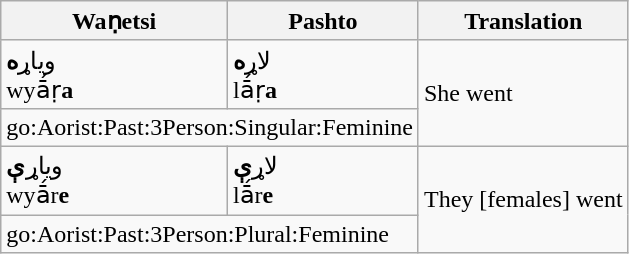<table class="wikitable">
<tr>
<th>Waṇetsi</th>
<th>Pashto</th>
<th>Translation</th>
</tr>
<tr>
<td>وياړ<strong>ه</strong><br>wyā́ṛ<strong>a</strong></td>
<td>لاړ<strong>ه</strong><br>lā́ṛ<strong>a</strong></td>
<td rowspan="2">She went</td>
</tr>
<tr>
<td colspan="2">go:Aorist:Past:3Person:Singular:Feminine</td>
</tr>
<tr>
<td>وياړ<strong>ې</strong><br>wyā́r<strong>e</strong></td>
<td>لاړ<strong>ې</strong><br>lā́r<strong>e</strong></td>
<td rowspan="2">They [females] went</td>
</tr>
<tr>
<td colspan="2">go:Aorist:Past:3Person:Plural:Feminine</td>
</tr>
</table>
